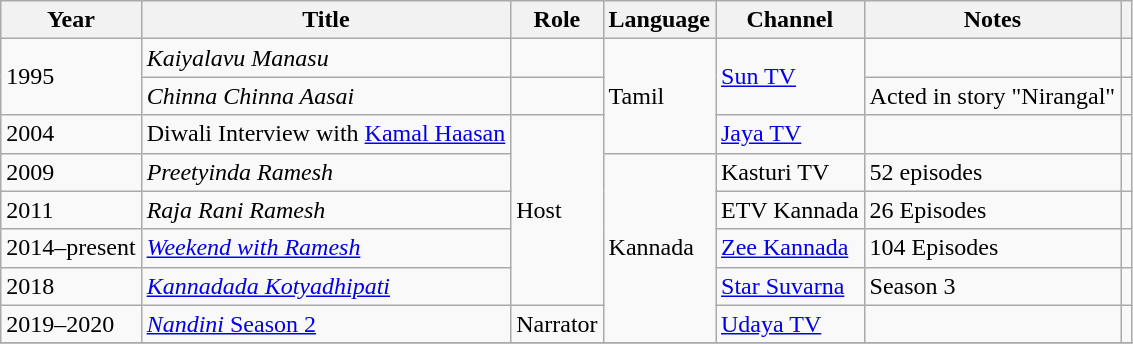<table class="wikitable sortable">
<tr>
<th scope="col">Year</th>
<th scope="col">Title</th>
<th scope="col">Role</th>
<th scope="col">Language</th>
<th scope="col">Channel</th>
<th scope="col" class="unsortable">Notes</th>
<th scope="col" class="unsortable"></th>
</tr>
<tr>
<td rowspan="2">1995</td>
<td><em>Kaiyalavu Manasu</em></td>
<td></td>
<td rowspan="3">Tamil</td>
<td rowspan="2"><a href='#'>Sun TV</a></td>
<td></td>
<td></td>
</tr>
<tr>
<td><em>Chinna Chinna Aasai</em></td>
<td></td>
<td>Acted in story "Nirangal"</td>
<td></td>
</tr>
<tr>
<td>2004</td>
<td>Diwali Interview with <a href='#'>Kamal Haasan</a></td>
<td rowspan="5">Host</td>
<td><a href='#'>Jaya TV</a></td>
<td></td>
<td></td>
</tr>
<tr>
<td>2009</td>
<td><em>Preetyinda Ramesh</em></td>
<td rowspan="5">Kannada</td>
<td>Kasturi TV</td>
<td>52 episodes</td>
<td></td>
</tr>
<tr>
<td>2011</td>
<td><em>Raja Rani Ramesh</em></td>
<td>ETV Kannada</td>
<td>26 Episodes</td>
<td></td>
</tr>
<tr>
<td>2014–present</td>
<td><em><a href='#'>Weekend with Ramesh</a></em></td>
<td><a href='#'>Zee Kannada</a></td>
<td>104 Episodes</td>
<td></td>
</tr>
<tr>
<td>2018</td>
<td><em><a href='#'>Kannadada Kotyadhipati</a></em></td>
<td><a href='#'>Star Suvarna</a></td>
<td>Season 3</td>
<td></td>
</tr>
<tr>
<td>2019–2020</td>
<td><a href='#'><em>Nandini</em> Season 2</a></td>
<td>Narrator</td>
<td><a href='#'>Udaya TV</a></td>
<td></td>
<td></td>
</tr>
<tr>
</tr>
</table>
